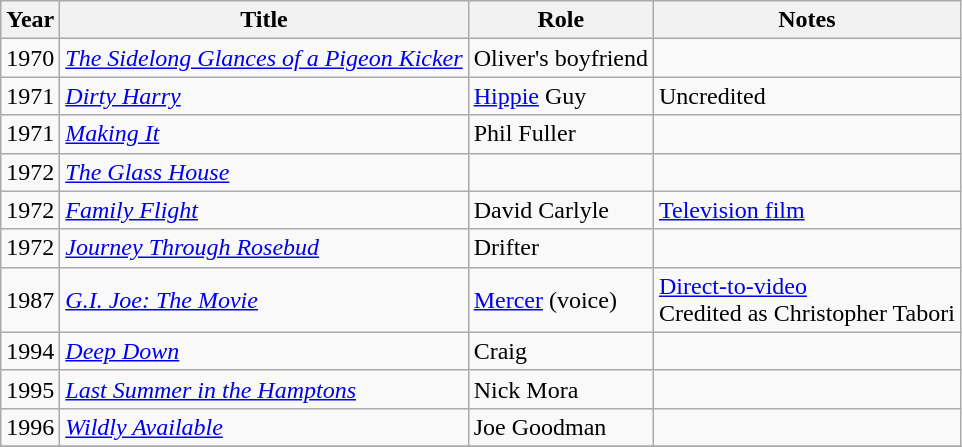<table class="wikitable sortable plainrowheaders" style="white-space:nowrap">
<tr>
<th>Year</th>
<th>Title</th>
<th>Role</th>
<th>Notes</th>
</tr>
<tr>
<td>1970</td>
<td><em><a href='#'>The Sidelong Glances of a Pigeon Kicker</a></em></td>
<td>Oliver's boyfriend</td>
</tr>
<tr>
<td>1971</td>
<td><em><a href='#'>Dirty Harry</a></em></td>
<td><a href='#'>Hippie</a> Guy</td>
<td>Uncredited</td>
</tr>
<tr>
<td>1971</td>
<td><em><a href='#'>Making It</a></em></td>
<td>Phil Fuller</td>
<td></td>
</tr>
<tr>
<td>1972</td>
<td><em><a href='#'>The Glass House</a></em></td>
<td></td>
</tr>
<tr>
<td>1972</td>
<td><em><a href='#'>Family Flight</a></em></td>
<td>David Carlyle</td>
<td><a href='#'>Television film</a></td>
</tr>
<tr>
<td>1972</td>
<td><em><a href='#'>Journey Through Rosebud</a></em></td>
<td>Drifter</td>
<td></td>
</tr>
<tr>
<td>1987</td>
<td><em><a href='#'>G.I. Joe: The Movie</a></em></td>
<td><a href='#'>Mercer</a> (voice)</td>
<td><a href='#'>Direct-to-video</a> <br> Credited as Christopher Tabori</td>
</tr>
<tr>
<td>1994</td>
<td><em><a href='#'>Deep Down</a></em></td>
<td>Craig</td>
</tr>
<tr>
<td>1995</td>
<td><em><a href='#'>Last Summer in the Hamptons</a></em></td>
<td>Nick Mora</td>
<td></td>
</tr>
<tr>
<td>1996</td>
<td><em><a href='#'>Wildly Available</a></em></td>
<td>Joe Goodman</td>
<td></td>
</tr>
<tr>
</tr>
</table>
